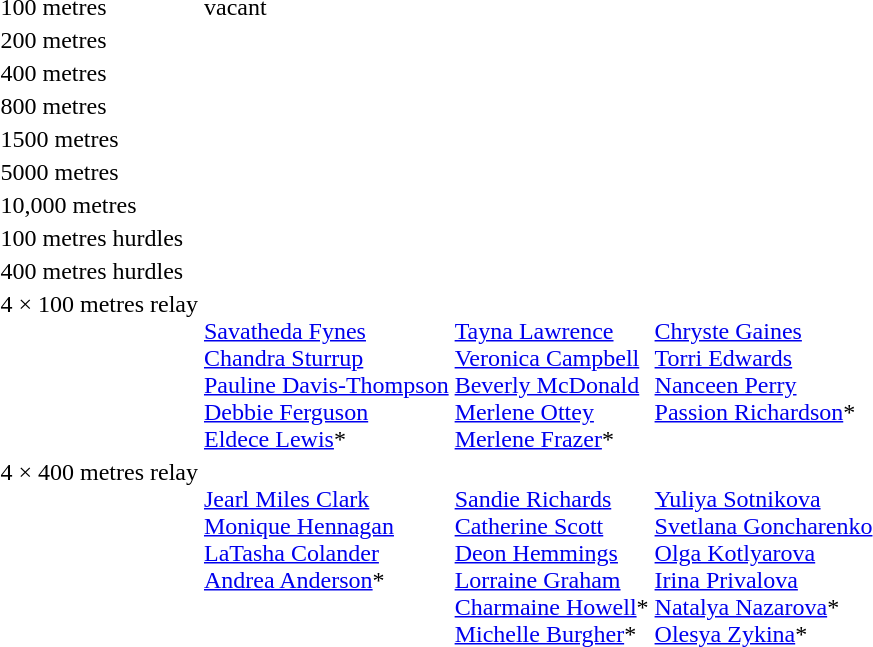<table>
<tr valign="top">
<td rowspan="2">100 metres<br></td>
<td rowspan="2">vacant</td>
<td></td>
<td rowspan="2"></td>
</tr>
<tr>
<td></td>
</tr>
<tr>
<td>200 metres<br></td>
<td></td>
<td></td>
<td></td>
</tr>
<tr>
<td>400 metres<br></td>
<td></td>
<td></td>
<td></td>
</tr>
<tr>
<td>800 metres<br></td>
<td></td>
<td></td>
<td></td>
</tr>
<tr>
<td>1500 metres<br></td>
<td></td>
<td></td>
<td></td>
</tr>
<tr>
<td>5000 metres<br></td>
<td></td>
<td></td>
<td></td>
</tr>
<tr>
<td>10,000 metres<br></td>
<td></td>
<td></td>
<td></td>
</tr>
<tr>
<td>100 metres hurdles<br></td>
<td></td>
<td></td>
<td></td>
</tr>
<tr>
<td>400 metres hurdles<br></td>
<td></td>
<td></td>
<td></td>
</tr>
<tr valign="top">
<td>4 × 100 metres relay<br></td>
<td><br><a href='#'>Savatheda Fynes</a><br><a href='#'>Chandra Sturrup</a><br><a href='#'>Pauline Davis-Thompson</a><br><a href='#'>Debbie Ferguson</a><br><a href='#'>Eldece Lewis</a>*</td>
<td><br><a href='#'>Tayna Lawrence</a><br><a href='#'>Veronica Campbell</a><br><a href='#'>Beverly McDonald</a><br><a href='#'>Merlene Ottey</a><br><a href='#'>Merlene Frazer</a>*</td>
<td><br><a href='#'>Chryste Gaines</a><br><a href='#'>Torri Edwards</a><br><a href='#'>Nanceen Perry</a><br><a href='#'>Passion Richardson</a>*</td>
</tr>
<tr valign="top">
<td>4 × 400 metres relay<br></td>
<td><br><a href='#'>Jearl Miles Clark</a><br><a href='#'>Monique Hennagan</a><br><a href='#'>LaTasha Colander</a><br><a href='#'>Andrea Anderson</a>*</td>
<td><br><a href='#'>Sandie Richards</a><br><a href='#'>Catherine Scott</a><br><a href='#'>Deon Hemmings</a><br><a href='#'>Lorraine Graham</a><br><a href='#'>Charmaine Howell</a>*<br><a href='#'>Michelle Burgher</a>*</td>
<td><br><a href='#'>Yuliya Sotnikova</a><br><a href='#'>Svetlana Goncharenko</a><br><a href='#'>Olga Kotlyarova</a><br><a href='#'>Irina Privalova</a><br><a href='#'>Natalya Nazarova</a>*<br><a href='#'>Olesya Zykina</a>*</td>
</tr>
</table>
